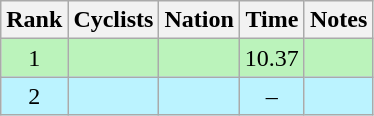<table class="wikitable sortable" style="text-align:center">
<tr>
<th>Rank</th>
<th>Cyclists</th>
<th>Nation</th>
<th>Time</th>
<th>Notes</th>
</tr>
<tr bgcolor=bbf3bb>
<td>1</td>
<td align=left></td>
<td align=left></td>
<td>10.37</td>
<td></td>
</tr>
<tr bgcolor=bbf3ff>
<td>2</td>
<td align=left></td>
<td align=left></td>
<td>–</td>
<td></td>
</tr>
</table>
